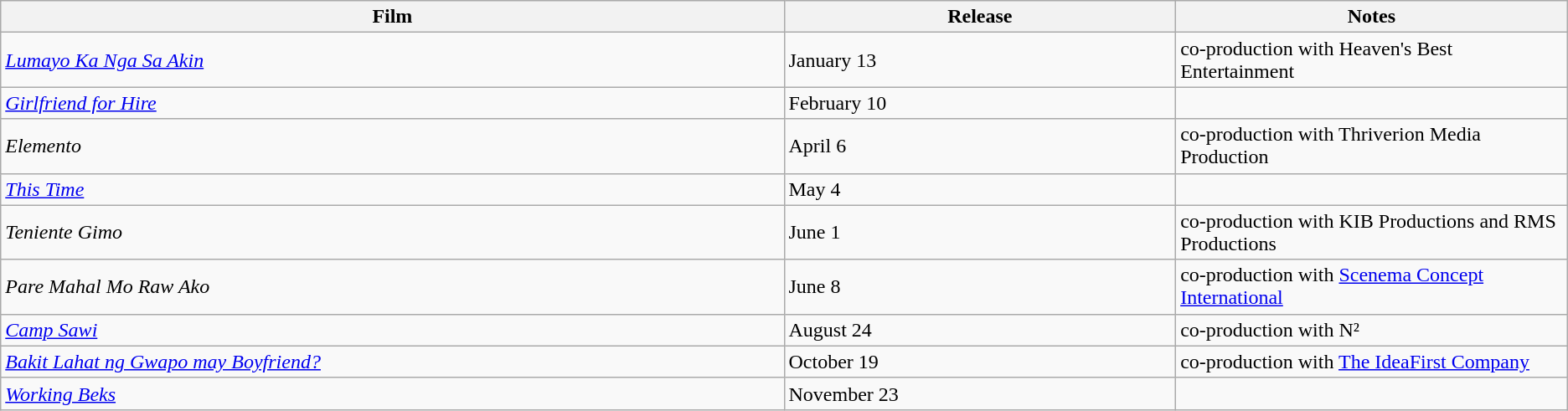<table class="wikitable sortable">
<tr>
<th style="width:30%;">Film </th>
<th style="width:15%;">Release</th>
<th style="width:15%;">Notes</th>
</tr>
<tr>
<td><em><a href='#'>Lumayo Ka Nga Sa Akin</a></em></td>
<td>January 13</td>
<td>co-production with Heaven's Best Entertainment</td>
</tr>
<tr>
<td><em><a href='#'>Girlfriend for Hire</a></em></td>
<td>February 10</td>
<td></td>
</tr>
<tr>
<td><em>Elemento</em></td>
<td>April 6</td>
<td>co-production with Thriverion Media Production</td>
</tr>
<tr>
<td><em><a href='#'>This Time</a></em></td>
<td>May 4</td>
<td></td>
</tr>
<tr>
<td><em>Teniente Gimo</em></td>
<td>June 1</td>
<td>co-production with KIB Productions and RMS Productions</td>
</tr>
<tr>
<td><em>Pare Mahal Mo Raw Ako</em></td>
<td>June 8</td>
<td>co-production with <a href='#'>Scenema Concept International</a></td>
</tr>
<tr>
<td><em><a href='#'>Camp Sawi</a></em></td>
<td>August 24</td>
<td>co-production with N²</td>
</tr>
<tr>
<td><em><a href='#'>Bakit Lahat ng Gwapo may Boyfriend?</a></em></td>
<td>October 19</td>
<td>co-production with <a href='#'>The IdeaFirst Company</a></td>
</tr>
<tr>
<td><em><a href='#'>Working Beks</a></em></td>
<td>November 23</td>
<td></td>
</tr>
</table>
